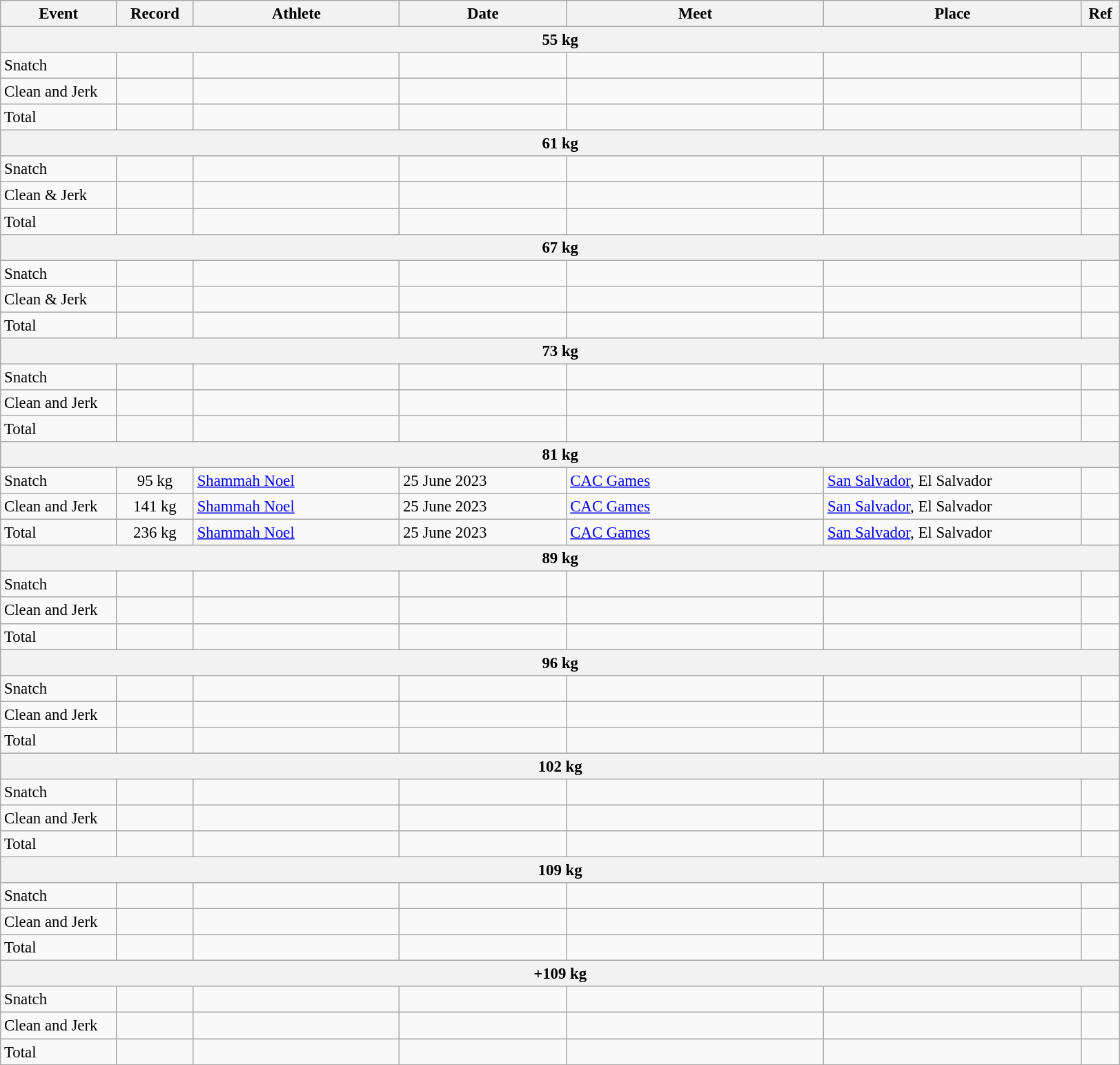<table class="wikitable" style="font-size:95%;">
<tr>
<th width=9%>Event</th>
<th width=6%>Record</th>
<th width=16%>Athlete</th>
<th width=13%>Date</th>
<th width=20%>Meet</th>
<th width=20%>Place</th>
<th width=3%>Ref</th>
</tr>
<tr bgcolor="#DDDDDD">
<th colspan="7">55 kg</th>
</tr>
<tr>
<td>Snatch</td>
<td align="center"></td>
<td></td>
<td></td>
<td></td>
<td></td>
<td></td>
</tr>
<tr>
<td>Clean and Jerk</td>
<td align="center"></td>
<td></td>
<td></td>
<td></td>
<td></td>
<td></td>
</tr>
<tr>
<td>Total</td>
<td align="center"></td>
<td></td>
<td></td>
<td></td>
<td></td>
<td></td>
</tr>
<tr bgcolor="#DDDDDD">
<th colspan="7">61 kg</th>
</tr>
<tr>
<td>Snatch</td>
<td align="center"></td>
<td></td>
<td></td>
<td></td>
<td></td>
<td></td>
</tr>
<tr>
<td>Clean & Jerk</td>
<td align="center"></td>
<td></td>
<td></td>
<td></td>
<td></td>
<td></td>
</tr>
<tr>
<td>Total</td>
<td align="center"></td>
<td></td>
<td></td>
<td></td>
<td></td>
<td></td>
</tr>
<tr bgcolor="#DDDDDD">
<th colspan="7">67 kg</th>
</tr>
<tr>
<td>Snatch</td>
<td align="center"></td>
<td></td>
<td></td>
<td></td>
<td></td>
<td></td>
</tr>
<tr>
<td>Clean & Jerk</td>
<td align="center"></td>
<td></td>
<td></td>
<td></td>
<td></td>
<td></td>
</tr>
<tr>
<td>Total</td>
<td align="center"></td>
<td></td>
<td></td>
<td></td>
<td></td>
<td></td>
</tr>
<tr bgcolor="#DDDDDD">
<th colspan="7">73 kg</th>
</tr>
<tr>
<td>Snatch</td>
<td align="center"></td>
<td></td>
<td></td>
<td></td>
<td></td>
<td></td>
</tr>
<tr>
<td>Clean and Jerk</td>
<td align="center"></td>
<td></td>
<td></td>
<td></td>
<td></td>
<td></td>
</tr>
<tr>
<td>Total</td>
<td align="center"></td>
<td></td>
<td></td>
<td></td>
<td></td>
<td></td>
</tr>
<tr bgcolor="#DDDDDD">
<th colspan="7">81 kg</th>
</tr>
<tr>
<td>Snatch</td>
<td align="center">95 kg</td>
<td><a href='#'>Shammah Noel</a></td>
<td>25 June 2023</td>
<td><a href='#'>CAC Games</a></td>
<td><a href='#'>San Salvador</a>, El Salvador</td>
<td></td>
</tr>
<tr>
<td>Clean and Jerk</td>
<td align="center">141 kg</td>
<td><a href='#'>Shammah Noel</a></td>
<td>25 June 2023</td>
<td><a href='#'>CAC Games</a></td>
<td><a href='#'>San Salvador</a>, El Salvador</td>
<td></td>
</tr>
<tr>
<td>Total</td>
<td align="center">236 kg</td>
<td><a href='#'>Shammah Noel</a></td>
<td>25 June 2023</td>
<td><a href='#'>CAC Games</a></td>
<td><a href='#'>San Salvador</a>, El Salvador</td>
<td></td>
</tr>
<tr bgcolor="#DDDDDD">
<th colspan="7">89 kg</th>
</tr>
<tr>
<td>Snatch</td>
<td align="center"></td>
<td></td>
<td></td>
<td></td>
<td></td>
<td></td>
</tr>
<tr>
<td>Clean and Jerk</td>
<td align="center"></td>
<td></td>
<td></td>
<td></td>
<td></td>
<td></td>
</tr>
<tr>
<td>Total</td>
<td align="center"></td>
<td></td>
<td></td>
<td></td>
<td></td>
<td></td>
</tr>
<tr bgcolor="#DDDDDD">
<th colspan="7">96 kg</th>
</tr>
<tr>
<td>Snatch</td>
<td align="center"></td>
<td></td>
<td></td>
<td></td>
<td></td>
<td></td>
</tr>
<tr>
<td>Clean and Jerk</td>
<td align="center"></td>
<td></td>
<td></td>
<td></td>
<td></td>
<td></td>
</tr>
<tr>
<td>Total</td>
<td align="center"></td>
<td></td>
<td></td>
<td></td>
<td></td>
<td></td>
</tr>
<tr bgcolor="#DDDDDD">
<th colspan="7">102 kg</th>
</tr>
<tr>
<td>Snatch</td>
<td align="center"></td>
<td></td>
<td></td>
<td></td>
<td></td>
<td></td>
</tr>
<tr>
<td>Clean and Jerk</td>
<td align="center"></td>
<td></td>
<td></td>
<td></td>
<td></td>
<td></td>
</tr>
<tr>
<td>Total</td>
<td align="center"></td>
<td></td>
<td></td>
<td></td>
<td></td>
<td></td>
</tr>
<tr bgcolor="#DDDDDD">
<th colspan="7">109 kg</th>
</tr>
<tr>
<td>Snatch</td>
<td align="center"></td>
<td></td>
<td></td>
<td></td>
<td></td>
<td></td>
</tr>
<tr>
<td>Clean and Jerk</td>
<td align="center"></td>
<td></td>
<td></td>
<td></td>
<td></td>
<td></td>
</tr>
<tr>
<td>Total</td>
<td align="center"></td>
<td></td>
<td></td>
<td></td>
<td></td>
<td></td>
</tr>
<tr bgcolor="#DDDDDD">
<th colspan="7">+109 kg</th>
</tr>
<tr>
<td>Snatch</td>
<td align="center"></td>
<td></td>
<td></td>
<td></td>
<td></td>
<td></td>
</tr>
<tr>
<td>Clean and Jerk</td>
<td align="center"></td>
<td></td>
<td></td>
<td></td>
<td></td>
<td></td>
</tr>
<tr>
<td>Total</td>
<td align="center"></td>
<td></td>
<td></td>
<td></td>
<td></td>
<td></td>
</tr>
</table>
